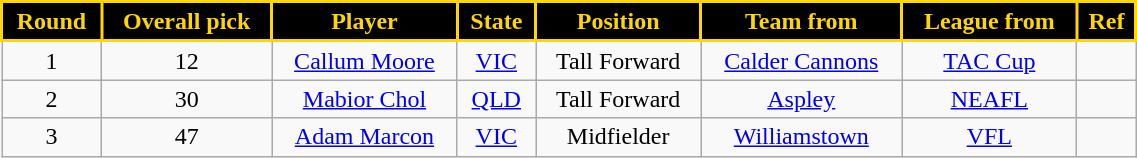<table class="wikitable" style="text-align:center; font-size:100%; width:60%;">
<tr>
<th style="background:black; border: solid gold 2px; color:gold;">Round</th>
<th style="background:black; border: solid gold 2px; color:gold;">Overall pick</th>
<th style="background:black; border: solid gold 2px; color:gold;">Player</th>
<th style="background:black; border: solid gold 2px; color:gold;">State</th>
<th style="background:black; border: solid gold 2px; color:gold;">Position</th>
<th style="background:black; border: solid gold 2px; color:gold;">Team from</th>
<th style="background:black; border: solid gold 2px; color:gold;">League from</th>
<th style="background:black; border: solid gold 2px; color:gold;">Ref</th>
</tr>
<tr>
<td>1</td>
<td>12</td>
<td><a href='#'>Callum Moore</a></td>
<td><a href='#'>VIC</a></td>
<td>Tall Forward</td>
<td><a href='#'>Calder Cannons</a></td>
<td><a href='#'>TAC Cup</a></td>
<td></td>
</tr>
<tr>
<td>2</td>
<td>30</td>
<td><a href='#'>Mabior Chol</a></td>
<td><a href='#'>QLD</a></td>
<td>Tall Forward</td>
<td><a href='#'>Aspley</a></td>
<td><a href='#'>NEAFL</a></td>
<td></td>
</tr>
<tr>
<td>3</td>
<td>47</td>
<td><a href='#'>Adam Marcon</a></td>
<td><a href='#'>VIC</a></td>
<td>Midfielder</td>
<td><a href='#'>Williamstown</a></td>
<td><a href='#'>VFL</a></td>
<td></td>
</tr>
</table>
